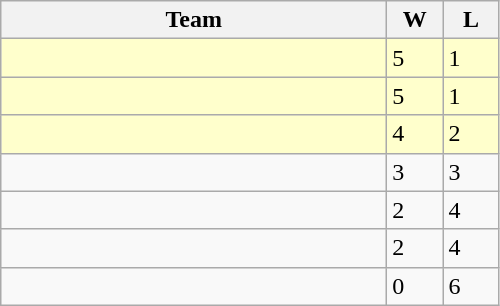<table class="wikitable">
<tr>
<th width="250px">Team</th>
<th width="30px">W</th>
<th width="30px">L</th>
</tr>
<tr bgcolor=#ffffcc>
<td></td>
<td>5</td>
<td>1</td>
</tr>
<tr bgcolor=#ffffcc>
<td></td>
<td>5</td>
<td>1</td>
</tr>
<tr bgcolor=#ffffcc>
<td></td>
<td>4</td>
<td>2</td>
</tr>
<tr>
<td></td>
<td>3</td>
<td>3</td>
</tr>
<tr>
<td></td>
<td>2</td>
<td>4</td>
</tr>
<tr>
<td></td>
<td>2</td>
<td>4</td>
</tr>
<tr>
<td></td>
<td>0</td>
<td>6</td>
</tr>
</table>
